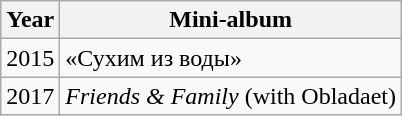<table class="wikitable">
<tr>
<th>Year</th>
<th>Mini-album</th>
</tr>
<tr>
<td>2015</td>
<td>«Сухим из воды»</td>
</tr>
<tr>
<td>2017</td>
<td><em>Friends & Family</em> (with Obladaet)</td>
</tr>
</table>
